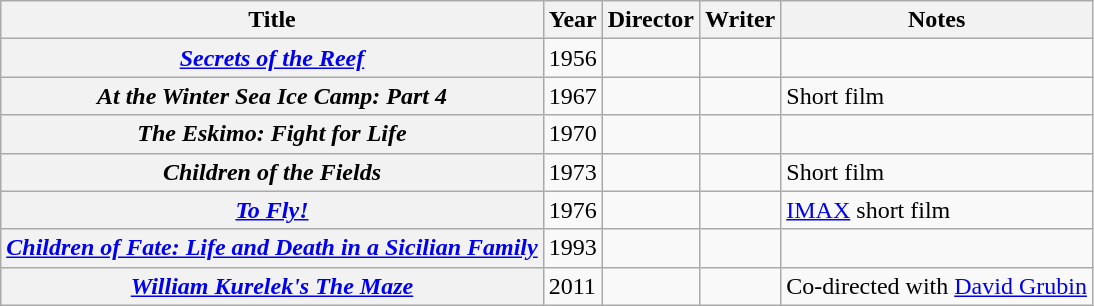<table class="wikitable plainrowheaders sortable">
<tr>
<th>Title</th>
<th>Year</th>
<th>Director</th>
<th>Writer</th>
<th>Notes</th>
</tr>
<tr>
<th scope="row"><em><a href='#'>Secrets of the Reef</a></em></th>
<td>1956</td>
<td></td>
<td></td>
<td></td>
</tr>
<tr>
<th scope="row"><em>At the Winter Sea Ice Camp: Part 4</em></th>
<td>1967</td>
<td></td>
<td></td>
<td>Short film</td>
</tr>
<tr>
<th scope="row"><em>The Eskimo: Fight for Life</em></th>
<td>1970</td>
<td></td>
<td></td>
<td></td>
</tr>
<tr>
<th scope="row"><em>Children of the Fields</em></th>
<td>1973</td>
<td></td>
<td></td>
<td>Short film</td>
</tr>
<tr>
<th scope="row"><em><a href='#'>To Fly!</a></em></th>
<td>1976</td>
<td></td>
<td></td>
<td><a href='#'>IMAX</a> short film</td>
</tr>
<tr>
<th scope="row"><em><a href='#'>Children of Fate: Life and Death in a Sicilian Family</a></em></th>
<td>1993</td>
<td></td>
<td></td>
<td></td>
</tr>
<tr>
<th scope="row"><em><a href='#'>William Kurelek's The Maze</a></em></th>
<td>2011</td>
<td></td>
<td></td>
<td>Co-directed with <a href='#'>David Grubin</a></td>
</tr>
</table>
